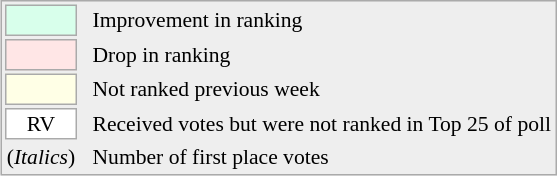<table align=right style="font-size:90%; border:1px solid #aaaaaa; white-space:nowrap; background:#eeeeee;">
<tr>
<td style="background:#d8ffeb; width:20px; border:1px solid #aaaaaa;"> </td>
<td rowspan=5> </td>
<td>Improvement in ranking</td>
</tr>
<tr>
<td style="background:#ffe6e6; width:20px; border:1px solid #aaaaaa;"> </td>
<td>Drop in ranking</td>
</tr>
<tr>
<td style="background:#ffffe6; width:20px; border:1px solid #aaaaaa;"> </td>
<td>Not ranked previous week</td>
</tr>
<tr>
<td align=center style="width:20px; border:1px solid #aaaaaa; background:white;">RV</td>
<td>Received votes but were not ranked in Top 25 of poll</td>
</tr>
<tr>
<td>(<em>Italics</em>)</td>
<td>Number of first place votes</td>
</tr>
</table>
